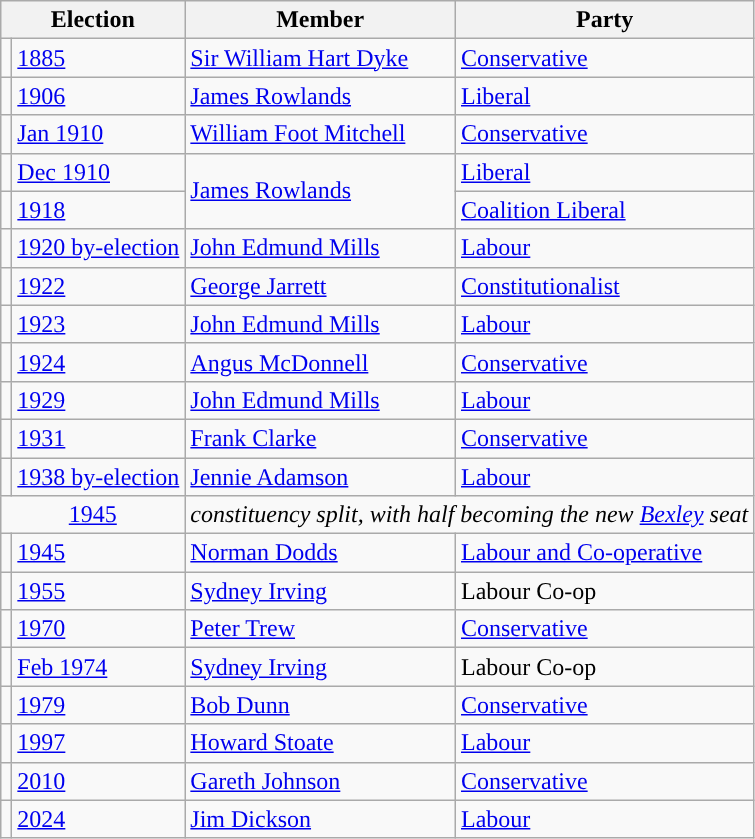<table class="wikitable">
<tr>
<th colspan="2">Election</th>
<th>Member</th>
<th>Party</th>
</tr>
<tr>
<td style="color:inherit;background-color: "></td>
<td><a href='#'>1885</a></td>
<td><a href='#'>Sir William Hart Dyke</a></td>
<td><a href='#'>Conservative</a></td>
</tr>
<tr>
<td style="color:inherit;background-color: "></td>
<td><a href='#'>1906</a></td>
<td><a href='#'>James Rowlands</a></td>
<td><a href='#'>Liberal</a></td>
</tr>
<tr>
<td style="color:inherit;background-color: "></td>
<td><a href='#'>Jan 1910</a></td>
<td><a href='#'>William Foot Mitchell</a></td>
<td><a href='#'>Conservative</a></td>
</tr>
<tr>
<td style="color:inherit;background-color: "></td>
<td><a href='#'>Dec 1910</a></td>
<td rowspan="2"><a href='#'>James Rowlands</a></td>
<td><a href='#'>Liberal</a></td>
</tr>
<tr>
<td style="color:inherit;background-color: "></td>
<td><a href='#'>1918</a></td>
<td><a href='#'>Coalition Liberal</a></td>
</tr>
<tr>
<td style="color:inherit;background-color: "></td>
<td><a href='#'>1920 by-election</a></td>
<td><a href='#'>John Edmund Mills</a></td>
<td><a href='#'>Labour</a></td>
</tr>
<tr>
<td style="color:inherit;background-color: "></td>
<td><a href='#'>1922</a></td>
<td><a href='#'>George Jarrett</a></td>
<td><a href='#'>Constitutionalist</a></td>
</tr>
<tr>
<td style="color:inherit;background-color: "></td>
<td><a href='#'>1923</a></td>
<td><a href='#'>John Edmund Mills</a></td>
<td><a href='#'>Labour</a></td>
</tr>
<tr>
<td style="color:inherit;background-color: "></td>
<td><a href='#'>1924</a></td>
<td><a href='#'>Angus McDonnell</a></td>
<td><a href='#'>Conservative</a></td>
</tr>
<tr>
<td style="color:inherit;background-color: "></td>
<td><a href='#'>1929</a></td>
<td><a href='#'>John Edmund Mills</a></td>
<td><a href='#'>Labour</a></td>
</tr>
<tr>
<td style="color:inherit;background-color: "></td>
<td><a href='#'>1931</a></td>
<td><a href='#'>Frank Clarke</a></td>
<td><a href='#'>Conservative</a></td>
</tr>
<tr>
<td style="color:inherit;background-color: "></td>
<td><a href='#'>1938 by-election</a></td>
<td><a href='#'>Jennie Adamson</a></td>
<td><a href='#'>Labour</a></td>
</tr>
<tr>
<td colspan="2" style="text-align:center;"><a href='#'>1945</a></td>
<td colspan="2"><em>constituency split, with half becoming the new <a href='#'>Bexley</a> seat</em></td>
</tr>
<tr>
<td style="color:inherit;background-color: "></td>
<td><a href='#'>1945</a></td>
<td><a href='#'>Norman Dodds</a></td>
<td><a href='#'>Labour and Co-operative</a></td>
</tr>
<tr>
<td style="color:inherit;background-color: "></td>
<td><a href='#'>1955</a></td>
<td><a href='#'>Sydney Irving</a></td>
<td>Labour Co-op</td>
</tr>
<tr>
<td style="color:inherit;background-color: "></td>
<td><a href='#'>1970</a></td>
<td><a href='#'>Peter Trew</a></td>
<td><a href='#'>Conservative</a></td>
</tr>
<tr>
<td style="color:inherit;background-color: "></td>
<td><a href='#'>Feb 1974</a></td>
<td><a href='#'>Sydney Irving</a></td>
<td>Labour Co-op</td>
</tr>
<tr>
<td style="color:inherit;background-color: "></td>
<td><a href='#'>1979</a></td>
<td><a href='#'>Bob Dunn</a></td>
<td><a href='#'>Conservative</a></td>
</tr>
<tr>
<td style="color:inherit;background-color: "></td>
<td><a href='#'>1997</a></td>
<td><a href='#'>Howard Stoate</a></td>
<td><a href='#'>Labour</a></td>
</tr>
<tr>
<td style="color:inherit;background-color: "></td>
<td><a href='#'>2010</a></td>
<td><a href='#'>Gareth Johnson</a></td>
<td><a href='#'>Conservative</a></td>
</tr>
<tr>
<td style="color:inherit;background-color: "></td>
<td><a href='#'>2024</a></td>
<td><a href='#'>Jim Dickson</a></td>
<td><a href='#'>Labour</a></td>
</tr>
</table>
